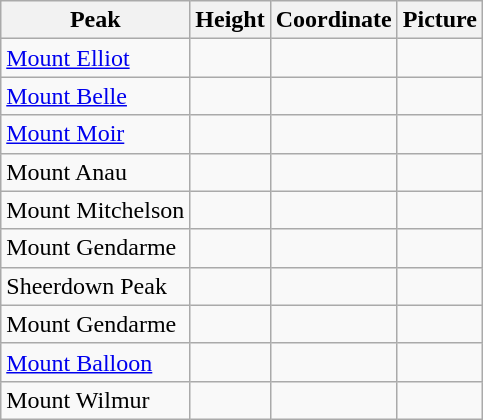<table class="wikitable sortable">
<tr>
<th>Peak</th>
<th>Height</th>
<th>Coordinate</th>
<th>Picture</th>
</tr>
<tr>
<td><a href='#'>Mount Elliot</a></td>
<td></td>
<td></td>
<td></td>
</tr>
<tr>
<td><a href='#'>Mount Belle</a></td>
<td></td>
<td></td>
<td></td>
</tr>
<tr>
<td><a href='#'>Mount Moir</a></td>
<td></td>
<td></td>
<td></td>
</tr>
<tr>
<td>Mount Anau</td>
<td></td>
<td></td>
<td></td>
</tr>
<tr>
<td>Mount Mitchelson</td>
<td></td>
<td></td>
<td></td>
</tr>
<tr>
<td>Mount Gendarme</td>
<td></td>
<td></td>
<td></td>
</tr>
<tr>
<td>Sheerdown Peak</td>
<td></td>
<td></td>
<td></td>
</tr>
<tr>
<td>Mount Gendarme</td>
<td></td>
<td></td>
<td></td>
</tr>
<tr>
<td><a href='#'>Mount Balloon</a></td>
<td></td>
<td></td>
<td></td>
</tr>
<tr>
<td>Mount Wilmur</td>
<td></td>
<td></td>
<td></td>
</tr>
</table>
